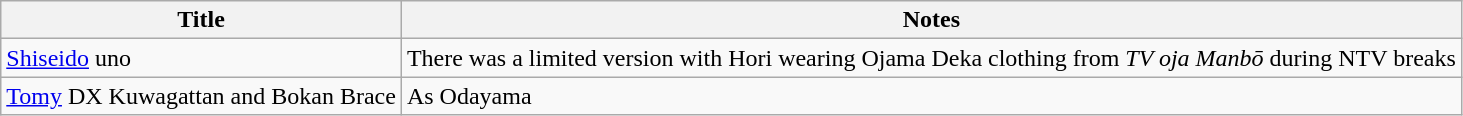<table class="wikitable">
<tr>
<th>Title</th>
<th>Notes</th>
</tr>
<tr>
<td><a href='#'>Shiseido</a> uno</td>
<td>There was a limited version with Hori wearing Ojama Deka clothing from <em>TV oja Manbō</em> during NTV breaks</td>
</tr>
<tr>
<td><a href='#'>Tomy</a> DX Kuwagattan and Bokan Brace</td>
<td>As Odayama</td>
</tr>
</table>
